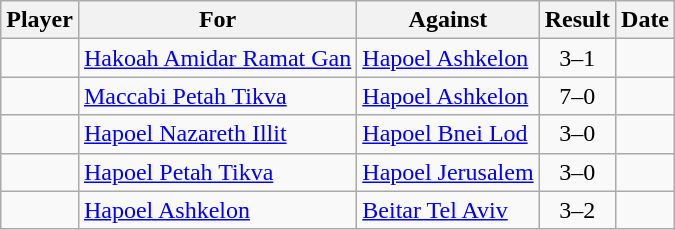<table class="wikitable sortable">
<tr>
<th>Player</th>
<th>For</th>
<th>Against</th>
<th style="text-align:center">Result</th>
<th>Date</th>
</tr>
<tr>
<td> </td>
<td><a href='#'>Hakoah Amidar Ramat Gan</a></td>
<td><a href='#'>Hapoel Ashkelon</a></td>
<td style="text-align:center;">3–1</td>
<td></td>
</tr>
<tr>
<td> </td>
<td><a href='#'>Maccabi Petah Tikva</a></td>
<td><a href='#'>Hapoel Ashkelon</a></td>
<td style="text-align:center;">7–0</td>
<td></td>
</tr>
<tr>
<td> </td>
<td><a href='#'>Hapoel Nazareth Illit</a></td>
<td><a href='#'>Hapoel Bnei Lod</a></td>
<td style="text-align:center;">3–0</td>
<td></td>
</tr>
<tr>
<td> </td>
<td><a href='#'>Hapoel Petah Tikva</a></td>
<td><a href='#'>Hapoel Jerusalem</a></td>
<td style="text-align:center;">3–0</td>
<td></td>
</tr>
<tr>
<td> </td>
<td><a href='#'>Hapoel Ashkelon</a></td>
<td><a href='#'>Beitar Tel Aviv</a></td>
<td style="text-align:center;">3–2</td>
<td></td>
</tr>
</table>
